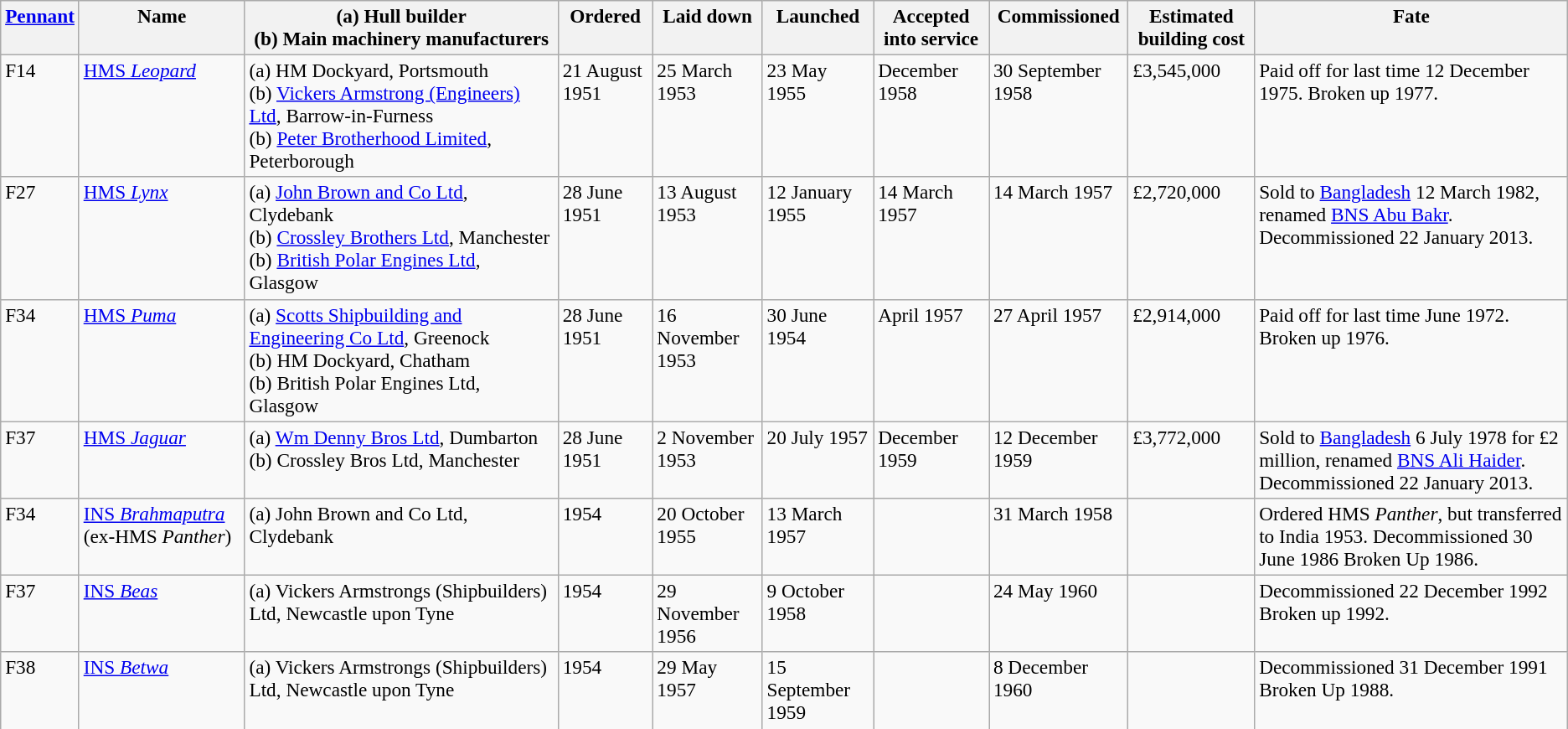<table class="wikitable" style="font-size:97%;">
<tr valign=top>
<th><a href='#'>Pennant</a></th>
<th>Name</th>
<th width="20%">(a) Hull builder<br>(b) Main machinery manufacturers</th>
<th>Ordered</th>
<th>Laid down</th>
<th>Launched</th>
<th>Accepted into service</th>
<th>Commissioned</th>
<th>Estimated building cost</th>
<th width="20%">Fate</th>
</tr>
<tr valign=top>
<td>F14</td>
<td><a href='#'>HMS <em>Leopard</em></a></td>
<td>(a) HM Dockyard, Portsmouth<br>(b) <a href='#'>Vickers Armstrong (Engineers) Ltd</a>, Barrow-in-Furness<br>(b) <a href='#'>Peter Brotherhood Limited</a>, Peterborough</td>
<td>21 August 1951</td>
<td>25 March 1953</td>
<td>23 May 1955</td>
<td>December 1958</td>
<td>30 September 1958</td>
<td>£3,545,000</td>
<td>Paid off for last time 12 December 1975. Broken up 1977.</td>
</tr>
<tr valign=top>
<td>F27</td>
<td><a href='#'>HMS <em>Lynx</em></a></td>
<td>(a) <a href='#'>John Brown and Co Ltd</a>, Clydebank<br>(b) <a href='#'>Crossley Brothers Ltd</a>, Manchester<br>(b) <a href='#'>British Polar Engines Ltd</a>, Glasgow</td>
<td>28 June 1951</td>
<td>13 August 1953</td>
<td>12 January 1955</td>
<td>14 March 1957</td>
<td>14 March 1957</td>
<td>£2,720,000</td>
<td>Sold to <a href='#'>Bangladesh</a> 12 March 1982, renamed <a href='#'>BNS Abu Bakr</a>. Decommissioned 22 January 2013.</td>
</tr>
<tr valign=top>
<td>F34</td>
<td><a href='#'>HMS <em>Puma</em></a></td>
<td>(a) <a href='#'>Scotts Shipbuilding and Engineering Co Ltd</a>, Greenock <br>(b) HM Dockyard, Chatham<br>(b) British Polar Engines Ltd, Glasgow</td>
<td>28 June 1951</td>
<td>16 November 1953</td>
<td>30 June 1954</td>
<td>April 1957</td>
<td>27 April 1957</td>
<td>£2,914,000</td>
<td>Paid off for last time June 1972. Broken up 1976.</td>
</tr>
<tr valign=top>
<td>F37</td>
<td><a href='#'>HMS <em>Jaguar</em></a></td>
<td>(a) <a href='#'>Wm Denny Bros Ltd</a>, Dumbarton<br>(b) Crossley Bros Ltd, Manchester</td>
<td>28 June 1951</td>
<td>2 November 1953</td>
<td>20 July 1957</td>
<td>December 1959</td>
<td>12 December 1959</td>
<td>£3,772,000</td>
<td>Sold to <a href='#'>Bangladesh</a> 6 July 1978 for £2 million, renamed <a href='#'>BNS Ali Haider</a>. Decommissioned 22 January 2013.</td>
</tr>
<tr valign=top>
<td>F34</td>
<td><a href='#'>INS <em>Brahmaputra</em></a> (ex-HMS <em>Panther</em>)</td>
<td>(a) John Brown and Co Ltd, Clydebank</td>
<td>1954</td>
<td>20 October 1955</td>
<td>13 March 1957</td>
<td></td>
<td>31 March 1958</td>
<td></td>
<td>Ordered HMS <em>Panther</em>, but transferred to India 1953. Decommissioned 30 June 1986 Broken Up 1986.</td>
</tr>
<tr valign=top>
<td>F37</td>
<td><a href='#'>INS <em>Beas</em></a></td>
<td>(a) Vickers Armstrongs (Shipbuilders) Ltd, Newcastle upon Tyne</td>
<td>1954</td>
<td>29 November 1956</td>
<td>9 October 1958</td>
<td></td>
<td>24 May 1960</td>
<td></td>
<td>Decommissioned 22 December 1992 Broken up 1992.</td>
</tr>
<tr valign=top>
<td>F38</td>
<td><a href='#'>INS <em>Betwa</em></a></td>
<td>(a) Vickers Armstrongs (Shipbuilders) Ltd, Newcastle upon Tyne</td>
<td>1954</td>
<td>29 May 1957</td>
<td>15 September 1959</td>
<td></td>
<td>8 December 1960</td>
<td></td>
<td>Decommissioned 31 December 1991 Broken Up 1988.</td>
</tr>
<tr>
</tr>
</table>
